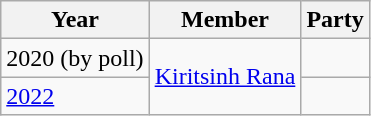<table class="wikitable sortable">
<tr>
<th>Year</th>
<th>Member</th>
<th colspan=2>Party</th>
</tr>
<tr>
<td>2020 (by poll)</td>
<td rowspan="2"><a href='#'>Kiritsinh Rana</a></td>
<td></td>
</tr>
<tr>
<td><a href='#'>2022</a></td>
</tr>
</table>
